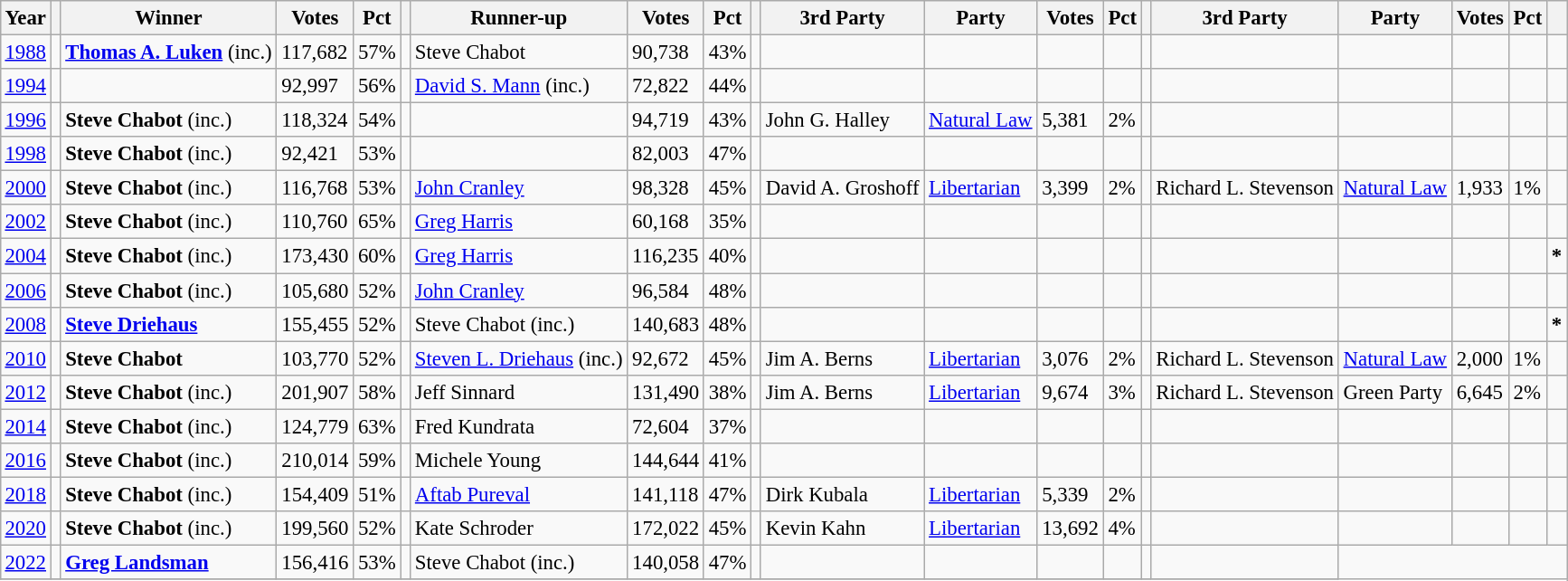<table class="wikitable" style="margin:0.5em ; font-size:95%">
<tr>
<th>Year</th>
<th></th>
<th>Winner</th>
<th>Votes</th>
<th>Pct</th>
<th></th>
<th>Runner-up</th>
<th>Votes</th>
<th>Pct</th>
<th></th>
<th>3rd Party</th>
<th>Party</th>
<th>Votes</th>
<th>Pct</th>
<th></th>
<th>3rd Party</th>
<th>Party</th>
<th>Votes</th>
<th>Pct</th>
<th></th>
</tr>
<tr>
<td><a href='#'>1988</a></td>
<td></td>
<td><strong><a href='#'>Thomas A. Luken</a></strong> (inc.)</td>
<td>117,682</td>
<td>57%</td>
<td></td>
<td>Steve Chabot</td>
<td>90,738</td>
<td>43%</td>
<td></td>
<td></td>
<td></td>
<td></td>
<td></td>
<td></td>
<td></td>
<td></td>
<td></td>
<td></td>
<td></td>
</tr>
<tr>
<td><a href='#'>1994</a></td>
<td></td>
<td></td>
<td>92,997</td>
<td>56%</td>
<td></td>
<td><a href='#'>David S. Mann</a> (inc.)</td>
<td>72,822</td>
<td>44%</td>
<td></td>
<td></td>
<td></td>
<td></td>
<td></td>
<td></td>
<td></td>
<td></td>
<td></td>
<td></td>
<td></td>
</tr>
<tr>
<td><a href='#'>1996</a></td>
<td></td>
<td><strong>Steve Chabot</strong> (inc.)</td>
<td>118,324</td>
<td>54%</td>
<td></td>
<td></td>
<td>94,719</td>
<td>43%</td>
<td></td>
<td>John G. Halley</td>
<td><a href='#'>Natural Law</a></td>
<td>5,381</td>
<td>2%</td>
<td></td>
<td></td>
<td></td>
<td></td>
<td></td>
<td></td>
</tr>
<tr>
<td><a href='#'>1998</a></td>
<td></td>
<td><strong>Steve Chabot</strong> (inc.)</td>
<td>92,421</td>
<td>53%</td>
<td></td>
<td></td>
<td>82,003</td>
<td>47%</td>
<td></td>
<td></td>
<td></td>
<td></td>
<td></td>
<td></td>
<td></td>
<td></td>
<td></td>
<td></td>
<td></td>
</tr>
<tr>
<td><a href='#'>2000</a></td>
<td></td>
<td><strong>Steve Chabot</strong> (inc.)</td>
<td>116,768</td>
<td>53%</td>
<td></td>
<td><a href='#'>John Cranley</a></td>
<td>98,328</td>
<td>45%</td>
<td></td>
<td>David A. Groshoff</td>
<td><a href='#'>Libertarian</a></td>
<td>3,399</td>
<td>2%</td>
<td></td>
<td>Richard L. Stevenson</td>
<td><a href='#'>Natural Law</a></td>
<td>1,933</td>
<td>1%</td>
<td></td>
</tr>
<tr>
<td><a href='#'>2002</a></td>
<td></td>
<td><strong>Steve Chabot</strong> (inc.)</td>
<td>110,760</td>
<td>65%</td>
<td></td>
<td><a href='#'>Greg Harris</a></td>
<td>60,168</td>
<td>35%</td>
<td></td>
<td></td>
<td></td>
<td></td>
<td></td>
<td></td>
<td></td>
<td></td>
<td></td>
<td></td>
<td></td>
</tr>
<tr>
<td><a href='#'>2004</a></td>
<td></td>
<td><strong>Steve Chabot</strong> (inc.)</td>
<td>173,430</td>
<td>60%</td>
<td></td>
<td><a href='#'>Greg Harris</a></td>
<td>116,235</td>
<td>40%</td>
<td></td>
<td></td>
<td></td>
<td></td>
<td></td>
<td></td>
<td></td>
<td></td>
<td></td>
<td></td>
<td><strong>*</strong></td>
</tr>
<tr>
<td><a href='#'>2006</a></td>
<td></td>
<td><strong>Steve Chabot</strong> (inc.)</td>
<td>105,680</td>
<td>52%</td>
<td></td>
<td><a href='#'>John Cranley</a></td>
<td>96,584</td>
<td>48%</td>
<td></td>
<td></td>
<td></td>
<td></td>
<td></td>
<td></td>
<td></td>
<td></td>
<td></td>
<td></td>
<td></td>
</tr>
<tr>
<td><a href='#'>2008</a></td>
<td></td>
<td><strong><a href='#'>Steve Driehaus</a></strong></td>
<td>155,455</td>
<td>52%</td>
<td></td>
<td>Steve Chabot (inc.)</td>
<td>140,683</td>
<td>48%</td>
<td></td>
<td></td>
<td></td>
<td></td>
<td></td>
<td></td>
<td></td>
<td></td>
<td></td>
<td></td>
<td><strong>*</strong></td>
</tr>
<tr>
<td><a href='#'>2010</a></td>
<td></td>
<td><strong>Steve Chabot</strong></td>
<td>103,770</td>
<td>52%</td>
<td></td>
<td><a href='#'>Steven L. Driehaus</a> (inc.)</td>
<td>92,672</td>
<td>45%</td>
<td></td>
<td>Jim A. Berns</td>
<td><a href='#'>Libertarian</a></td>
<td>3,076</td>
<td>2%</td>
<td></td>
<td>Richard L. Stevenson</td>
<td><a href='#'>Natural Law</a></td>
<td>2,000</td>
<td>1%</td>
<td></td>
</tr>
<tr>
<td><a href='#'>2012</a></td>
<td></td>
<td><strong>Steve Chabot</strong> (inc.)</td>
<td>201,907</td>
<td>58%</td>
<td></td>
<td>Jeff Sinnard</td>
<td>131,490</td>
<td>38%</td>
<td></td>
<td>Jim A. Berns</td>
<td><a href='#'>Libertarian</a></td>
<td>9,674</td>
<td>3%</td>
<td></td>
<td>Richard L. Stevenson</td>
<td>Green Party</td>
<td>6,645</td>
<td>2%</td>
<td></td>
</tr>
<tr>
<td><a href='#'>2014</a></td>
<td></td>
<td><strong>Steve Chabot</strong> (inc.)</td>
<td>124,779</td>
<td>63%</td>
<td></td>
<td>Fred Kundrata</td>
<td>72,604</td>
<td>37%</td>
<td></td>
<td></td>
<td></td>
<td></td>
<td></td>
<td></td>
<td></td>
<td></td>
<td></td>
<td></td>
<td></td>
</tr>
<tr>
<td><a href='#'>2016</a></td>
<td></td>
<td><strong>Steve Chabot</strong> (inc.)</td>
<td>210,014</td>
<td>59%</td>
<td></td>
<td>Michele Young</td>
<td>144,644</td>
<td>41%</td>
<td></td>
<td></td>
<td></td>
<td></td>
<td></td>
<td></td>
<td></td>
<td></td>
<td></td>
<td></td>
<td></td>
</tr>
<tr>
<td><a href='#'>2018</a></td>
<td></td>
<td><strong>Steve Chabot</strong> (inc.)</td>
<td>154,409</td>
<td>51%</td>
<td></td>
<td><a href='#'>Aftab Pureval</a></td>
<td>141,118</td>
<td>47%</td>
<td></td>
<td>Dirk Kubala</td>
<td><a href='#'>Libertarian</a></td>
<td>5,339</td>
<td>2%</td>
<td></td>
<td></td>
<td></td>
<td></td>
<td></td>
<td></td>
</tr>
<tr>
<td><a href='#'>2020</a></td>
<td></td>
<td><strong>Steve Chabot</strong> (inc.)</td>
<td>199,560</td>
<td>52%</td>
<td></td>
<td>Kate Schroder</td>
<td>172,022</td>
<td>45%</td>
<td></td>
<td>Kevin Kahn</td>
<td><a href='#'>Libertarian</a></td>
<td>13,692</td>
<td>4%</td>
<td></td>
<td></td>
<td></td>
<td></td>
<td></td>
<td></td>
</tr>
<tr>
<td><a href='#'>2022</a></td>
<td></td>
<td><strong><a href='#'>Greg Landsman</a></strong></td>
<td>156,416</td>
<td>53%</td>
<td></td>
<td>Steve Chabot (inc.)</td>
<td>140,058</td>
<td>47%</td>
<td></td>
<td></td>
<td></td>
<td></td>
<td></td>
<td></td>
<td></td>
</tr>
<tr>
</tr>
</table>
